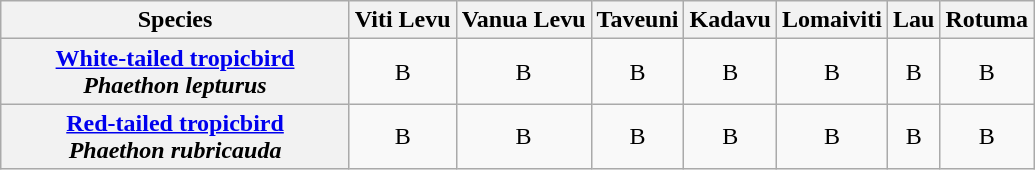<table class="wikitable" style="text-align:center">
<tr>
<th width="225">Species</th>
<th>Viti Levu</th>
<th>Vanua Levu</th>
<th>Taveuni</th>
<th>Kadavu</th>
<th>Lomaiviti</th>
<th>Lau</th>
<th>Rotuma</th>
</tr>
<tr>
<th><a href='#'>White-tailed tropicbird</a><br><em>Phaethon lepturus</em></th>
<td>B</td>
<td>B</td>
<td>B</td>
<td>B</td>
<td>B</td>
<td>B</td>
<td>B</td>
</tr>
<tr>
<th><a href='#'>Red-tailed tropicbird</a><br><em>Phaethon rubricauda</em></th>
<td>B</td>
<td>B</td>
<td>B</td>
<td>B</td>
<td>B</td>
<td>B</td>
<td>B</td>
</tr>
</table>
